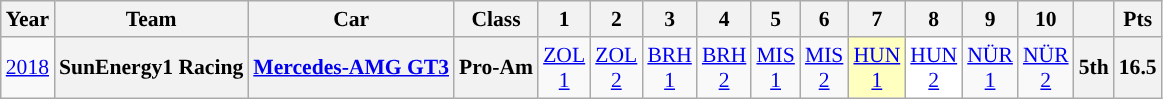<table class="wikitable" border="1" style="text-align:center; font-size:90%;">
<tr>
<th>Year</th>
<th>Team</th>
<th>Car</th>
<th>Class</th>
<th>1</th>
<th>2</th>
<th>3</th>
<th>4</th>
<th>5</th>
<th>6</th>
<th>7</th>
<th>8</th>
<th>9</th>
<th>10</th>
<th></th>
<th>Pts</th>
</tr>
<tr>
<td><a href='#'>2018</a></td>
<th>SunEnergy1 Racing</th>
<th><a href='#'>Mercedes-AMG GT3</a></th>
<th>Pro-Am</th>
<td><a href='#'>ZOL<br>1</a></td>
<td><a href='#'>ZOL<br>2</a></td>
<td><a href='#'>BRH<br>1</a></td>
<td><a href='#'>BRH<br>2</a></td>
<td><a href='#'>MIS<br>1</a></td>
<td><a href='#'>MIS<br>2</a></td>
<td style="background:#FFFFBF"><a href='#'>HUN<br>1</a><br></td>
<td style="background:#FFFFFF"><a href='#'>HUN<br>2</a><br></td>
<td><a href='#'>NÜR<br>1</a></td>
<td><a href='#'>NÜR<br>2</a></td>
<th>5th</th>
<th>16.5</th>
</tr>
</table>
